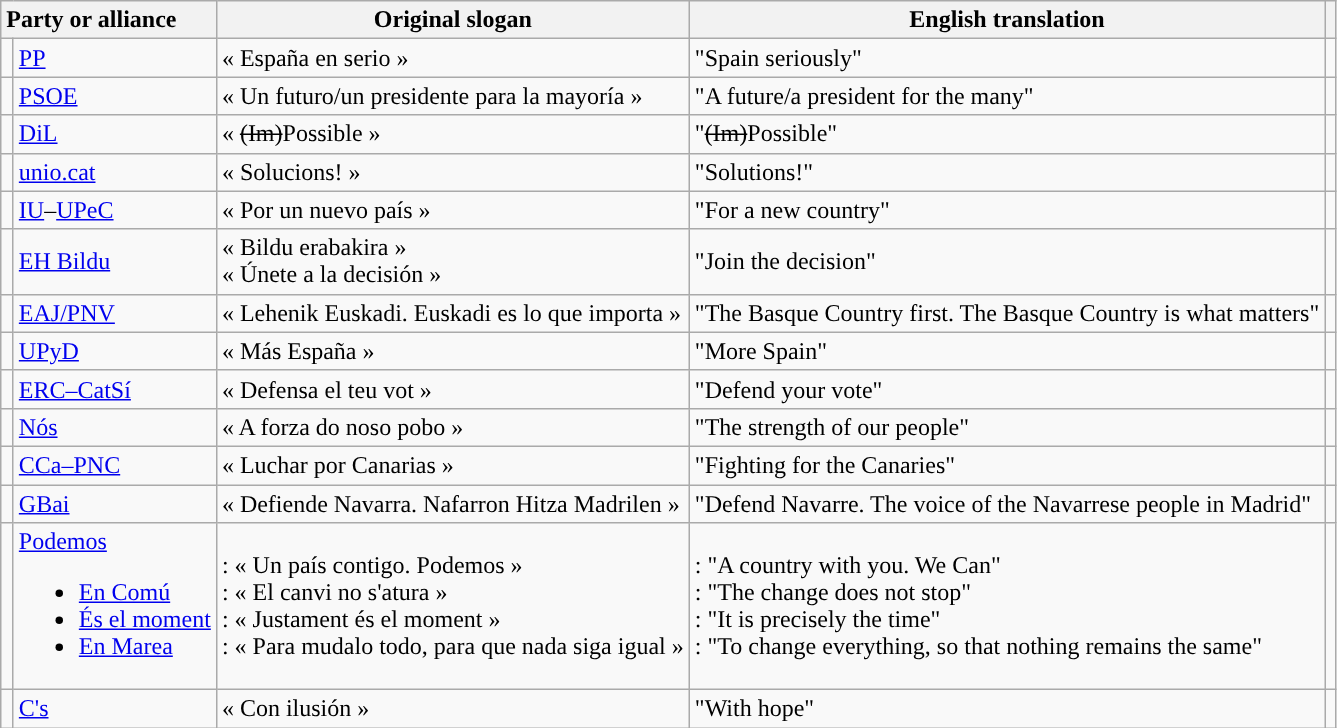<table class="wikitable" style="text-align:left;">
<tr>
<th style="text-align:left;" colspan="2">Party or alliance</th>
<th>Original slogan</th>
<th>English translation</th>
<th></th>
</tr>
<tr>
<td width="1" style="color:inherit;background:"></td>
<td><a href='#'>PP</a></td>
<td>« España en serio »</td>
<td>"Spain seriously"</td>
<td></td>
</tr>
<tr>
<td style="color:inherit;background:"></td>
<td><a href='#'>PSOE</a></td>
<td>« Un futuro/un presidente para la mayoría »</td>
<td>"A future/a president for the many"</td>
<td></td>
</tr>
<tr>
<td style="color:inherit;background:"></td>
<td><a href='#'>DiL</a></td>
<td>« <s>(Im)</s>Possible »</td>
<td>"<s>(Im)</s>Possible"</td>
<td></td>
</tr>
<tr>
<td style="color:inherit;background:"></td>
<td><a href='#'>unio.cat</a></td>
<td>« Solucions! »</td>
<td>"Solutions!"</td>
<td></td>
</tr>
<tr>
<td style="color:inherit;background:"></td>
<td><a href='#'>IU</a>–<a href='#'>UPeC</a></td>
<td>« Por un nuevo país »</td>
<td>"For a new country"</td>
<td></td>
</tr>
<tr>
<td style="color:inherit;background:"></td>
<td><a href='#'>EH Bildu</a></td>
<td>« Bildu erabakira »<br>« Únete a la decisión »</td>
<td>"Join the decision"</td>
<td></td>
</tr>
<tr>
<td style="color:inherit;background:"></td>
<td><a href='#'>EAJ/PNV</a></td>
<td>« Lehenik Euskadi. Euskadi es lo que importa »</td>
<td>"The Basque Country first. The Basque Country is what matters"</td>
<td></td>
</tr>
<tr>
<td style="color:inherit;background:"></td>
<td><a href='#'>UPyD</a></td>
<td>« Más España »</td>
<td>"More Spain"</td>
<td></td>
</tr>
<tr>
<td style="color:inherit;background:"></td>
<td><a href='#'>ERC–CatSí</a></td>
<td>« Defensa el teu vot »</td>
<td>"Defend your vote"</td>
<td></td>
</tr>
<tr>
<td style="color:inherit;background:"></td>
<td><a href='#'>Nós</a></td>
<td>« A forza do noso pobo »</td>
<td>"The strength of our people"</td>
<td></td>
</tr>
<tr>
<td style="color:inherit;background:"></td>
<td><a href='#'>CCa–PNC</a></td>
<td>« Luchar por Canarias »</td>
<td>"Fighting for the Canaries"</td>
<td></td>
</tr>
<tr>
<td style="color:inherit;background:"></td>
<td><a href='#'>GBai</a></td>
<td>« Defiende Navarra. Nafarron Hitza Madrilen »</td>
<td>"Defend Navarre. The voice of the Navarrese people in Madrid"</td>
<td></td>
</tr>
<tr>
<td style="color:inherit;background:"></td>
<td><a href='#'>Podemos</a><br><ul><li><a href='#'>En Comú</a></li><li><a href='#'>És el moment</a></li><li><a href='#'>En Marea</a></li></ul></td>
<td>: « Un país contigo. Podemos »<br>: « El canvi no s'atura »<br>: « Justament és el moment »<br>: « Para mudalo todo, para que nada siga igual »</td>
<td>: "A country with you. We Can"<br>: "The change does not stop"<br>: "It is precisely the time"<br>: "To change everything, so that nothing remains the same"</td>
<td><br><br><br></td>
</tr>
<tr>
<td style="color:inherit;background:"></td>
<td><a href='#'>C's</a></td>
<td>« Con ilusión »</td>
<td>"With hope"</td>
<td></td>
</tr>
</table>
